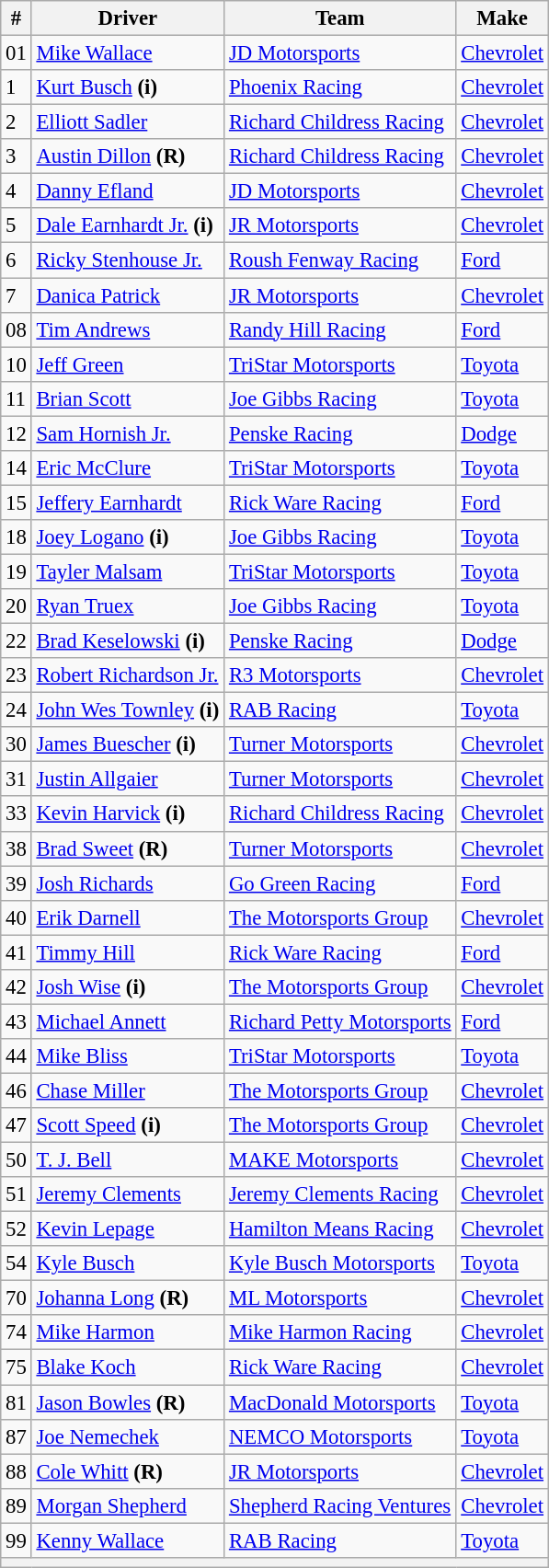<table class="wikitable" style="font-size:95%">
<tr>
<th>#</th>
<th>Driver</th>
<th>Team</th>
<th>Make</th>
</tr>
<tr>
<td>01</td>
<td><a href='#'>Mike Wallace</a></td>
<td><a href='#'>JD Motorsports</a></td>
<td><a href='#'>Chevrolet</a></td>
</tr>
<tr>
<td>1</td>
<td><a href='#'>Kurt Busch</a> <strong>(i)</strong></td>
<td><a href='#'>Phoenix Racing</a></td>
<td><a href='#'>Chevrolet</a></td>
</tr>
<tr>
<td>2</td>
<td><a href='#'>Elliott Sadler</a></td>
<td><a href='#'>Richard Childress Racing</a></td>
<td><a href='#'>Chevrolet</a></td>
</tr>
<tr>
<td>3</td>
<td><a href='#'>Austin Dillon</a> <strong>(R)</strong></td>
<td><a href='#'>Richard Childress Racing</a></td>
<td><a href='#'>Chevrolet</a></td>
</tr>
<tr>
<td>4</td>
<td><a href='#'>Danny Efland</a></td>
<td><a href='#'>JD Motorsports</a></td>
<td><a href='#'>Chevrolet</a></td>
</tr>
<tr>
<td>5</td>
<td><a href='#'>Dale Earnhardt Jr.</a> <strong>(i)</strong></td>
<td><a href='#'>JR Motorsports</a></td>
<td><a href='#'>Chevrolet</a></td>
</tr>
<tr>
<td>6</td>
<td><a href='#'>Ricky Stenhouse Jr.</a></td>
<td><a href='#'>Roush Fenway Racing</a></td>
<td><a href='#'>Ford</a></td>
</tr>
<tr>
<td>7</td>
<td><a href='#'>Danica Patrick</a></td>
<td><a href='#'>JR Motorsports</a></td>
<td><a href='#'>Chevrolet</a></td>
</tr>
<tr>
<td>08</td>
<td><a href='#'>Tim Andrews</a></td>
<td><a href='#'>Randy Hill Racing</a></td>
<td><a href='#'>Ford</a></td>
</tr>
<tr>
<td>10</td>
<td><a href='#'>Jeff Green</a></td>
<td><a href='#'>TriStar Motorsports</a></td>
<td><a href='#'>Toyota</a></td>
</tr>
<tr>
<td>11</td>
<td><a href='#'>Brian Scott</a></td>
<td><a href='#'>Joe Gibbs Racing</a></td>
<td><a href='#'>Toyota</a></td>
</tr>
<tr>
<td>12</td>
<td><a href='#'>Sam Hornish Jr.</a></td>
<td><a href='#'>Penske Racing</a></td>
<td><a href='#'>Dodge</a></td>
</tr>
<tr>
<td>14</td>
<td><a href='#'>Eric McClure</a></td>
<td><a href='#'>TriStar Motorsports</a></td>
<td><a href='#'>Toyota</a></td>
</tr>
<tr>
<td>15</td>
<td><a href='#'>Jeffery Earnhardt</a></td>
<td><a href='#'>Rick Ware Racing</a></td>
<td><a href='#'>Ford</a></td>
</tr>
<tr>
<td>18</td>
<td><a href='#'>Joey Logano</a> <strong>(i)</strong></td>
<td><a href='#'>Joe Gibbs Racing</a></td>
<td><a href='#'>Toyota</a></td>
</tr>
<tr>
<td>19</td>
<td><a href='#'>Tayler Malsam</a></td>
<td><a href='#'>TriStar Motorsports</a></td>
<td><a href='#'>Toyota</a></td>
</tr>
<tr>
<td>20</td>
<td><a href='#'>Ryan Truex</a></td>
<td><a href='#'>Joe Gibbs Racing</a></td>
<td><a href='#'>Toyota</a></td>
</tr>
<tr>
<td>22</td>
<td><a href='#'>Brad Keselowski</a> <strong>(i)</strong></td>
<td><a href='#'>Penske Racing</a></td>
<td><a href='#'>Dodge</a></td>
</tr>
<tr>
<td>23</td>
<td><a href='#'>Robert Richardson Jr.</a></td>
<td><a href='#'>R3 Motorsports</a></td>
<td><a href='#'>Chevrolet</a></td>
</tr>
<tr>
<td>24</td>
<td><a href='#'>John Wes Townley</a> <strong>(i)</strong></td>
<td><a href='#'>RAB Racing</a></td>
<td><a href='#'>Toyota</a></td>
</tr>
<tr>
<td>30</td>
<td><a href='#'>James Buescher</a> <strong>(i)</strong></td>
<td><a href='#'>Turner Motorsports</a></td>
<td><a href='#'>Chevrolet</a></td>
</tr>
<tr>
<td>31</td>
<td><a href='#'>Justin Allgaier</a></td>
<td><a href='#'>Turner Motorsports</a></td>
<td><a href='#'>Chevrolet</a></td>
</tr>
<tr>
<td>33</td>
<td><a href='#'>Kevin Harvick</a> <strong>(i)</strong></td>
<td><a href='#'>Richard Childress Racing</a></td>
<td><a href='#'>Chevrolet</a></td>
</tr>
<tr>
<td>38</td>
<td><a href='#'>Brad Sweet</a> <strong>(R)</strong></td>
<td><a href='#'>Turner Motorsports</a></td>
<td><a href='#'>Chevrolet</a></td>
</tr>
<tr>
<td>39</td>
<td><a href='#'>Josh Richards</a></td>
<td><a href='#'>Go Green Racing</a></td>
<td><a href='#'>Ford</a></td>
</tr>
<tr>
<td>40</td>
<td><a href='#'>Erik Darnell</a></td>
<td><a href='#'>The Motorsports Group</a></td>
<td><a href='#'>Chevrolet</a></td>
</tr>
<tr>
<td>41</td>
<td><a href='#'>Timmy Hill</a></td>
<td><a href='#'>Rick Ware Racing</a></td>
<td><a href='#'>Ford</a></td>
</tr>
<tr>
<td>42</td>
<td><a href='#'>Josh Wise</a> <strong>(i)</strong></td>
<td><a href='#'>The Motorsports Group</a></td>
<td><a href='#'>Chevrolet</a></td>
</tr>
<tr>
<td>43</td>
<td><a href='#'>Michael Annett</a></td>
<td><a href='#'>Richard Petty Motorsports</a></td>
<td><a href='#'>Ford</a></td>
</tr>
<tr>
<td>44</td>
<td><a href='#'>Mike Bliss</a></td>
<td><a href='#'>TriStar Motorsports</a></td>
<td><a href='#'>Toyota</a></td>
</tr>
<tr>
<td>46</td>
<td><a href='#'>Chase Miller</a></td>
<td><a href='#'>The Motorsports Group</a></td>
<td><a href='#'>Chevrolet</a></td>
</tr>
<tr>
<td>47</td>
<td><a href='#'>Scott Speed</a> <strong>(i)</strong></td>
<td><a href='#'>The Motorsports Group</a></td>
<td><a href='#'>Chevrolet</a></td>
</tr>
<tr>
<td>50</td>
<td><a href='#'>T. J. Bell</a></td>
<td><a href='#'>MAKE Motorsports</a></td>
<td><a href='#'>Chevrolet</a></td>
</tr>
<tr>
<td>51</td>
<td><a href='#'>Jeremy Clements</a></td>
<td><a href='#'>Jeremy Clements Racing</a></td>
<td><a href='#'>Chevrolet</a></td>
</tr>
<tr>
<td>52</td>
<td><a href='#'>Kevin Lepage</a></td>
<td><a href='#'>Hamilton Means Racing</a></td>
<td><a href='#'>Chevrolet</a></td>
</tr>
<tr>
<td>54</td>
<td><a href='#'>Kyle Busch</a></td>
<td><a href='#'>Kyle Busch Motorsports</a></td>
<td><a href='#'>Toyota</a></td>
</tr>
<tr>
<td>70</td>
<td><a href='#'>Johanna Long</a> <strong>(R)</strong></td>
<td><a href='#'>ML Motorsports</a></td>
<td><a href='#'>Chevrolet</a></td>
</tr>
<tr>
<td>74</td>
<td><a href='#'>Mike Harmon</a></td>
<td><a href='#'>Mike Harmon Racing</a></td>
<td><a href='#'>Chevrolet</a></td>
</tr>
<tr>
<td>75</td>
<td><a href='#'>Blake Koch</a></td>
<td><a href='#'>Rick Ware Racing</a></td>
<td><a href='#'>Chevrolet</a></td>
</tr>
<tr>
<td>81</td>
<td><a href='#'>Jason Bowles</a> <strong>(R)</strong></td>
<td><a href='#'>MacDonald Motorsports</a></td>
<td><a href='#'>Toyota</a></td>
</tr>
<tr>
<td>87</td>
<td><a href='#'>Joe Nemechek</a></td>
<td><a href='#'>NEMCO Motorsports</a></td>
<td><a href='#'>Toyota</a></td>
</tr>
<tr>
<td>88</td>
<td><a href='#'>Cole Whitt</a> <strong>(R)</strong></td>
<td><a href='#'>JR Motorsports</a></td>
<td><a href='#'>Chevrolet</a></td>
</tr>
<tr>
<td>89</td>
<td><a href='#'>Morgan Shepherd</a></td>
<td><a href='#'>Shepherd Racing Ventures</a></td>
<td><a href='#'>Chevrolet</a></td>
</tr>
<tr>
<td>99</td>
<td><a href='#'>Kenny Wallace</a></td>
<td><a href='#'>RAB Racing</a></td>
<td><a href='#'>Toyota</a></td>
</tr>
<tr>
<th colspan="4"></th>
</tr>
</table>
